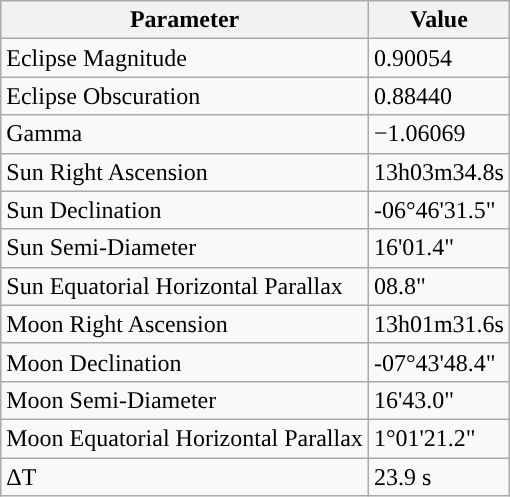<table class="wikitable">
<tr>
<th>Parameter</th>
<th>Value</th>
</tr>
<tr>
<td>Eclipse Magnitude</td>
<td>0.90054</td>
</tr>
<tr>
<td>Eclipse Obscuration</td>
<td>0.88440</td>
</tr>
<tr>
<td>Gamma</td>
<td>−1.06069</td>
</tr>
<tr>
<td>Sun Right Ascension</td>
<td>13h03m34.8s</td>
</tr>
<tr>
<td>Sun Declination</td>
<td>-06°46'31.5"</td>
</tr>
<tr>
<td>Sun Semi-Diameter</td>
<td>16'01.4"</td>
</tr>
<tr>
<td>Sun Equatorial Horizontal Parallax</td>
<td>08.8"</td>
</tr>
<tr>
<td>Moon Right Ascension</td>
<td>13h01m31.6s</td>
</tr>
<tr>
<td>Moon Declination</td>
<td>-07°43'48.4"</td>
</tr>
<tr>
<td>Moon Semi-Diameter</td>
<td>16'43.0"</td>
</tr>
<tr>
<td>Moon Equatorial Horizontal Parallax</td>
<td>1°01'21.2"</td>
</tr>
<tr>
<td>ΔT</td>
<td>23.9 s</td>
</tr>
</table>
